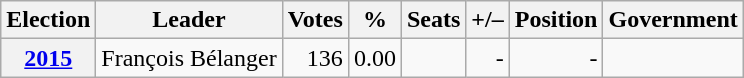<table class="wikitable" style="text-align: right;">
<tr>
<th>Election</th>
<th>Leader</th>
<th>Votes</th>
<th>%</th>
<th>Seats</th>
<th>+/–</th>
<th>Position</th>
<th>Government</th>
</tr>
<tr>
<th><a href='#'>2015</a></th>
<td align="left">François Bélanger</td>
<td>136</td>
<td>0.00</td>
<td></td>
<td>-</td>
<td>-</td>
<td></td>
</tr>
</table>
